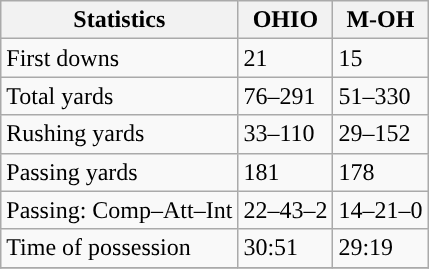<table class="wikitable" style="float: left;">
<tr>
<th>Statistics</th>
<th>OHIO</th>
<th>M-OH</th>
</tr>
<tr>
<td>First downs</td>
<td>21</td>
<td>15</td>
</tr>
<tr>
<td>Total yards</td>
<td>76–291</td>
<td>51–330</td>
</tr>
<tr>
<td>Rushing yards</td>
<td>33–110</td>
<td>29–152</td>
</tr>
<tr>
<td>Passing yards</td>
<td>181</td>
<td>178</td>
</tr>
<tr>
<td>Passing: Comp–Att–Int</td>
<td>22–43–2</td>
<td>14–21–0</td>
</tr>
<tr>
<td>Time of possession</td>
<td>30:51</td>
<td>29:19</td>
</tr>
<tr>
</tr>
</table>
